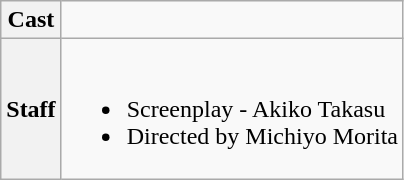<table class="wikitable">
<tr>
<th>Cast</th>
<td></td>
</tr>
<tr>
<th>Staff</th>
<td><br><ul><li>Screenplay - Akiko Takasu</li><li>Directed by Michiyo Morita</li></ul></td>
</tr>
</table>
